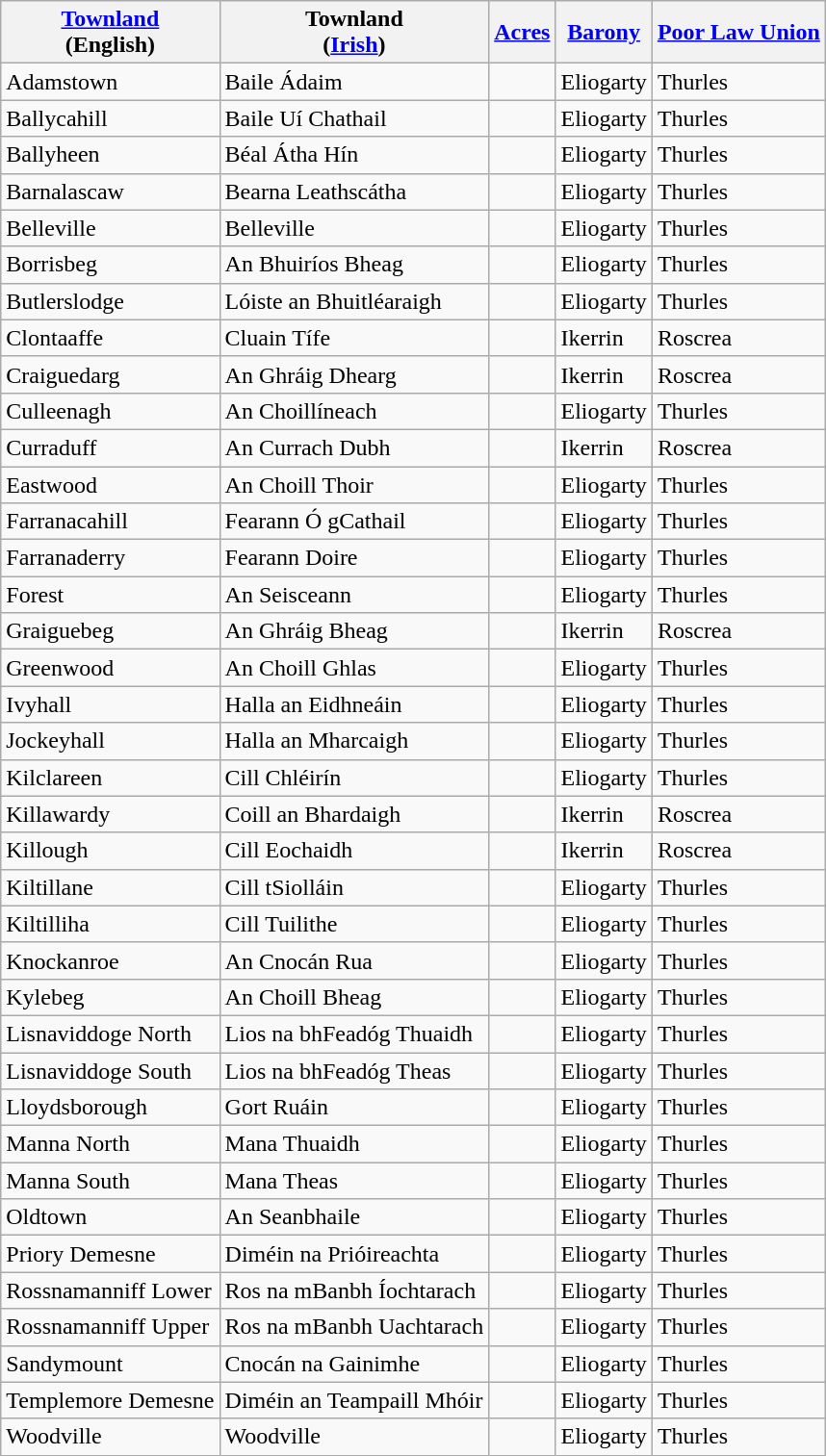<table class="wikitable sortable" style="border:1px;">
<tr>
<th><a href='#'>Townland</a><br>(English)</th>
<th>Townland<br>(<a href='#'>Irish</a>)</th>
<th><a href='#'>Acres</a></th>
<th><a href='#'>Barony</a></th>
<th><a href='#'>Poor Law Union</a></th>
</tr>
<tr>
<td>Adamstown</td>
<td>Baile Ádaim</td>
<td style="text-align:right;"></td>
<td>Eliogarty</td>
<td>Thurles</td>
</tr>
<tr>
<td>Ballycahill</td>
<td>Baile Uí Chathail</td>
<td style="text-align:right;"></td>
<td>Eliogarty</td>
<td>Thurles</td>
</tr>
<tr>
<td>Ballyheen</td>
<td>Béal Átha Hín</td>
<td style="text-align:right;"></td>
<td>Eliogarty</td>
<td>Thurles</td>
</tr>
<tr>
<td>Barnalascaw</td>
<td>Bearna Leathscátha</td>
<td style="text-align:right;"></td>
<td>Eliogarty</td>
<td>Thurles</td>
</tr>
<tr>
<td>Belleville</td>
<td>Belleville</td>
<td style="text-align:right;"></td>
<td>Eliogarty</td>
<td>Thurles</td>
</tr>
<tr>
<td>Borrisbeg</td>
<td>An Bhuiríos Bheag</td>
<td style="text-align:right;"></td>
<td>Eliogarty</td>
<td>Thurles</td>
</tr>
<tr>
<td>Butlerslodge</td>
<td>Lóiste an Bhuitléaraigh</td>
<td style="text-align:right;"></td>
<td>Eliogarty</td>
<td>Thurles</td>
</tr>
<tr>
<td>Clontaaffe</td>
<td>Cluain Tífe</td>
<td style="text-align:right;"></td>
<td>Ikerrin</td>
<td>Roscrea</td>
</tr>
<tr>
<td>Craiguedarg</td>
<td>An Ghráig Dhearg</td>
<td style="text-align:right;"></td>
<td>Ikerrin</td>
<td>Roscrea</td>
</tr>
<tr>
<td>Culleenagh</td>
<td>An Choillíneach</td>
<td style="text-align:right;"></td>
<td>Eliogarty</td>
<td>Thurles</td>
</tr>
<tr>
<td>Curraduff</td>
<td>An Currach Dubh</td>
<td style="text-align:right;"></td>
<td>Ikerrin</td>
<td>Roscrea</td>
</tr>
<tr>
<td>Eastwood</td>
<td>An Choill Thoir</td>
<td style="text-align:right;"></td>
<td>Eliogarty</td>
<td>Thurles</td>
</tr>
<tr>
<td>Farranacahill</td>
<td>Fearann Ó gCathail</td>
<td style="text-align:right;"></td>
<td>Eliogarty</td>
<td>Thurles</td>
</tr>
<tr>
<td>Farranaderry</td>
<td>Fearann Doire</td>
<td style="text-align:right;"></td>
<td>Eliogarty</td>
<td>Thurles</td>
</tr>
<tr>
<td>Forest</td>
<td>An Seisceann</td>
<td style="text-align:right;"></td>
<td>Eliogarty</td>
<td>Thurles</td>
</tr>
<tr>
<td>Graiguebeg</td>
<td>An Ghráig Bheag</td>
<td style="text-align:right;"></td>
<td>Ikerrin</td>
<td>Roscrea</td>
</tr>
<tr>
<td>Greenwood</td>
<td>An Choill Ghlas</td>
<td style="text-align:right;"></td>
<td>Eliogarty</td>
<td>Thurles</td>
</tr>
<tr>
<td>Ivyhall</td>
<td>Halla an Eidhneáin</td>
<td style="text-align:right;"></td>
<td>Eliogarty</td>
<td>Thurles</td>
</tr>
<tr>
<td>Jockeyhall</td>
<td>Halla an Mharcaigh</td>
<td style="text-align:right;"></td>
<td>Eliogarty</td>
<td>Thurles</td>
</tr>
<tr>
<td>Kilclareen</td>
<td>Cill Chléirín</td>
<td style="text-align:right;"></td>
<td>Eliogarty</td>
<td>Thurles</td>
</tr>
<tr>
<td>Killawardy</td>
<td>Coill an Bhardaigh</td>
<td style="text-align:right;"></td>
<td>Ikerrin</td>
<td>Roscrea</td>
</tr>
<tr>
<td>Killough</td>
<td>Cill Eochaidh</td>
<td style="text-align:right;"></td>
<td>Ikerrin</td>
<td>Roscrea</td>
</tr>
<tr>
<td>Kiltillane</td>
<td>Cill tSiolláin</td>
<td style="text-align:right;"></td>
<td>Eliogarty</td>
<td>Thurles</td>
</tr>
<tr>
<td>Kiltilliha</td>
<td>Cill Tuilithe</td>
<td style="text-align:right;"></td>
<td>Eliogarty</td>
<td>Thurles</td>
</tr>
<tr>
<td>Knockanroe</td>
<td>An Cnocán Rua</td>
<td style="text-align:right;"></td>
<td>Eliogarty</td>
<td>Thurles</td>
</tr>
<tr>
<td>Kylebeg</td>
<td>An Choill Bheag</td>
<td style="text-align:right;"></td>
<td>Eliogarty</td>
<td>Thurles</td>
</tr>
<tr>
<td>Lisnaviddoge North</td>
<td>Lios na bhFeadóg Thuaidh</td>
<td style="text-align:right;"></td>
<td>Eliogarty</td>
<td>Thurles</td>
</tr>
<tr>
<td>Lisnaviddoge South</td>
<td>Lios na bhFeadóg Theas</td>
<td style="text-align:right;"></td>
<td>Eliogarty</td>
<td>Thurles</td>
</tr>
<tr>
<td>Lloydsborough</td>
<td>Gort Ruáin</td>
<td style="text-align:right;"></td>
<td>Eliogarty</td>
<td>Thurles</td>
</tr>
<tr>
<td>Manna North</td>
<td>Mana Thuaidh</td>
<td style="text-align:right;"></td>
<td>Eliogarty</td>
<td>Thurles</td>
</tr>
<tr>
<td>Manna South</td>
<td>Mana Theas</td>
<td style="text-align:right;"></td>
<td>Eliogarty</td>
<td>Thurles</td>
</tr>
<tr>
<td>Oldtown</td>
<td>An Seanbhaile</td>
<td style="text-align:right;"></td>
<td>Eliogarty</td>
<td>Thurles</td>
</tr>
<tr>
<td>Priory Demesne</td>
<td>Diméin na Prióireachta</td>
<td style="text-align:right;"></td>
<td>Eliogarty</td>
<td>Thurles</td>
</tr>
<tr>
<td>Rossnamanniff Lower</td>
<td>Ros na mBanbh Íochtarach</td>
<td style="text-align:right;"></td>
<td>Eliogarty</td>
<td>Thurles</td>
</tr>
<tr>
<td>Rossnamanniff Upper</td>
<td>Ros na mBanbh Uachtarach</td>
<td style="text-align:right;"></td>
<td>Eliogarty</td>
<td>Thurles</td>
</tr>
<tr>
<td>Sandymount</td>
<td>Cnocán na Gainimhe</td>
<td style="text-align:right;"></td>
<td>Eliogarty</td>
<td>Thurles</td>
</tr>
<tr>
<td>Templemore Demesne</td>
<td>Diméin an Teampaill Mhóir</td>
<td style="text-align:right;"></td>
<td>Eliogarty</td>
<td>Thurles</td>
</tr>
<tr>
<td>Woodville</td>
<td>Woodville</td>
<td style="text-align:right;"></td>
<td>Eliogarty</td>
<td>Thurles</td>
</tr>
</table>
